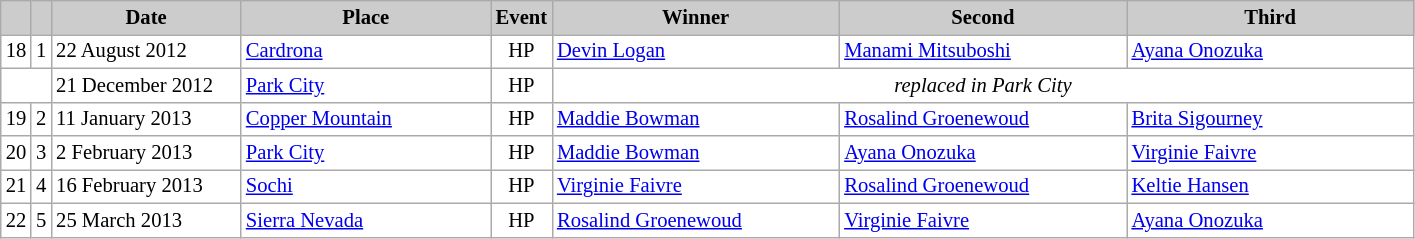<table class="wikitable plainrowheaders" style="background:#fff; font-size:86%; line-height:16px; border:grey solid 1px; border-collapse:collapse;">
<tr style="background:#ccc; text-align:center;">
<th scope="col" style="background:#ccc; width=20 px;"></th>
<th scope="col" style="background:#ccc; width=30 px;"></th>
<th scope="col" style="background:#ccc; width:120px;">Date</th>
<th scope="col" style="background:#ccc; width:160px;">Place</th>
<th scope="col" style="background:#ccc; width:15px;">Event</th>
<th scope="col" style="background:#ccc; width:185px;">Winner</th>
<th scope="col" style="background:#ccc; width:185px;">Second</th>
<th scope="col" style="background:#ccc; width:185px;">Third</th>
</tr>
<tr>
<td align=center>18</td>
<td align=center>1</td>
<td>22 August 2012</td>
<td> <a href='#'>Cardrona</a></td>
<td align=center>HP</td>
<td> <a href='#'>Devin Logan</a></td>
<td> <a href='#'>Manami Mitsuboshi</a></td>
<td> <a href='#'>Ayana Onozuka</a></td>
</tr>
<tr>
<td colspan=2></td>
<td>21 December 2012</td>
<td> <a href='#'>Park City</a></td>
<td align=center>HP</td>
<td colspan=3 align=center><em>replaced in Park City</em></td>
</tr>
<tr>
<td align=center>19</td>
<td align=center>2</td>
<td>11 January 2013</td>
<td> <a href='#'>Copper Mountain</a></td>
<td align=center>HP</td>
<td> <a href='#'>Maddie Bowman</a></td>
<td> <a href='#'>Rosalind Groenewoud</a></td>
<td> <a href='#'>Brita Sigourney</a></td>
</tr>
<tr>
<td align=center>20</td>
<td align=center>3</td>
<td>2 February 2013<small></small></td>
<td> <a href='#'>Park City</a></td>
<td align=center>HP</td>
<td> <a href='#'>Maddie Bowman</a></td>
<td> <a href='#'>Ayana Onozuka</a></td>
<td> <a href='#'>Virginie Faivre</a></td>
</tr>
<tr>
<td align=center>21</td>
<td align=center>4</td>
<td>16 February 2013</td>
<td> <a href='#'>Sochi</a></td>
<td align=center>HP</td>
<td> <a href='#'>Virginie Faivre</a></td>
<td> <a href='#'>Rosalind Groenewoud</a></td>
<td> <a href='#'>Keltie Hansen</a></td>
</tr>
<tr>
<td align=center>22</td>
<td align=center>5</td>
<td>25 March 2013</td>
<td> <a href='#'>Sierra Nevada</a></td>
<td align=center>HP</td>
<td> <a href='#'>Rosalind Groenewoud</a></td>
<td> <a href='#'>Virginie Faivre</a></td>
<td> <a href='#'>Ayana Onozuka</a></td>
</tr>
</table>
